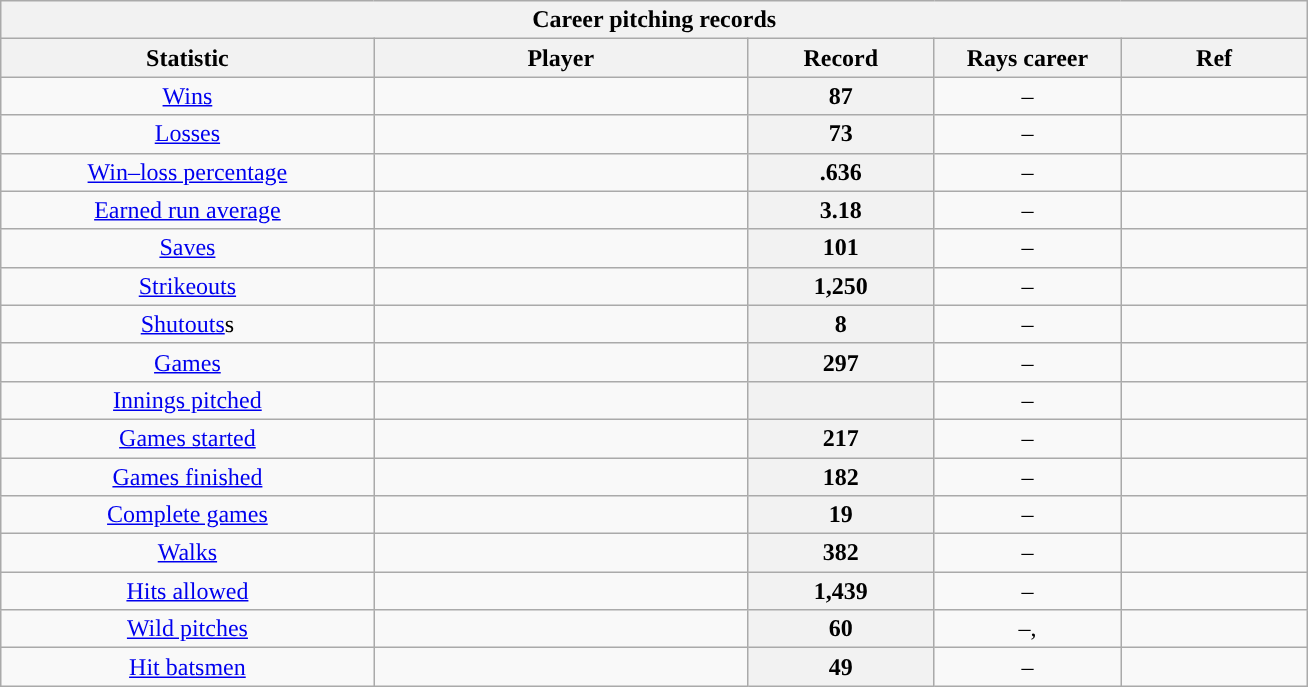<table class="wikitable" style="text-align:center" width="69%">
<tr>
<th colspan=5>Career pitching records</th>
</tr>
<tr>
<th scope="col" width=20%>Statistic</th>
<th scope="col" width=20%>Player</th>
<th scope="col" width=10% class="unsortable">Record</th>
<th scope="col" width=10%>Rays career</th>
<th scope="col" width=10% class="unsortable">Ref</th>
</tr>
<tr>
<td><a href='#'>Wins</a></td>
<td></td>
<th scope="row">87</th>
<td>–</td>
<td></td>
</tr>
<tr>
<td><a href='#'>Losses</a></td>
<td></td>
<th scope="row">73</th>
<td>–</td>
<td></td>
</tr>
<tr>
<td><a href='#'>Win–loss percentage</a></td>
<td></td>
<th scope="row">.636</th>
<td>–</td>
<td></td>
</tr>
<tr>
<td><a href='#'>Earned run average</a></td>
<td></td>
<th scope="row">3.18</th>
<td>–</td>
<td></td>
</tr>
<tr>
<td><a href='#'>Saves</a></td>
<td></td>
<th scope="row">101</th>
<td>–</td>
<td></td>
</tr>
<tr>
<td><a href='#'>Strikeouts</a></td>
<td></td>
<th scope="row">1,250</th>
<td>–</td>
<td></td>
</tr>
<tr>
<td><a href='#'>Shutouts</a>s</td>
<td></td>
<th scope="row">8</th>
<td>–</td>
<td></td>
</tr>
<tr>
<td><a href='#'>Games</a></td>
<td></td>
<th scope="row">297</th>
<td>–</td>
<td></td>
</tr>
<tr>
<td><a href='#'>Innings pitched</a></td>
<td></td>
<th scope="row"></th>
<td>–</td>
<td></td>
</tr>
<tr>
<td><a href='#'>Games started</a></td>
<td></td>
<th scope="row">217</th>
<td>–</td>
<td></td>
</tr>
<tr>
<td><a href='#'>Games finished</a></td>
<td></td>
<th scope="row">182</th>
<td>–</td>
<td></td>
</tr>
<tr>
<td><a href='#'>Complete games</a></td>
<td></td>
<th scope="row">19</th>
<td>–</td>
<td></td>
</tr>
<tr>
<td><a href='#'>Walks</a></td>
<td></td>
<th scope="row">382</th>
<td>–</td>
<td></td>
</tr>
<tr>
<td><a href='#'>Hits allowed</a></td>
<td></td>
<th scope="row">1,439</th>
<td>–</td>
<td></td>
</tr>
<tr>
<td><a href='#'>Wild pitches</a></td>
<td></td>
<th scope="row">60</th>
<td>–, </td>
<td></td>
</tr>
<tr>
<td><a href='#'>Hit batsmen</a></td>
<td></td>
<th scope="row">49</th>
<td>–</td>
<td></td>
</tr>
</table>
